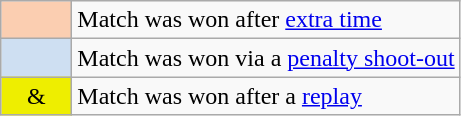<table class="wikitable">
<tr>
<td width="40px" bgcolor="#FBCEB1" align="center"></td>
<td>Match was won after <a href='#'>extra time</a></td>
</tr>
<tr>
<td width="40px" bgcolor="#cedff2" align="center"></td>
<td>Match was won via a <a href='#'>penalty shoot-out</a></td>
</tr>
<tr>
<td width="40px" bgcolor="#eeee00" align="center">&</td>
<td>Match was won after a <a href='#'>replay</a></td>
</tr>
</table>
